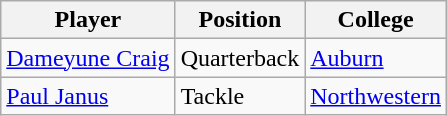<table class="wikitable">
<tr>
<th>Player</th>
<th>Position</th>
<th>College</th>
</tr>
<tr>
<td><a href='#'>Dameyune Craig</a></td>
<td>Quarterback</td>
<td><a href='#'>Auburn</a></td>
</tr>
<tr>
<td><a href='#'>Paul Janus</a></td>
<td>Tackle</td>
<td><a href='#'>Northwestern</a></td>
</tr>
</table>
